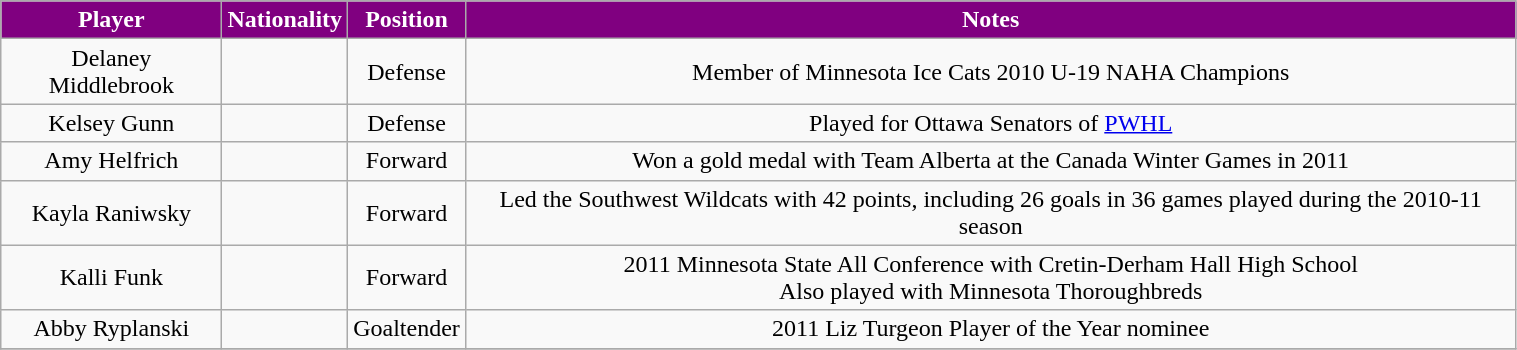<table class="wikitable" width="80%">
<tr align="center"  style=" background:purple;color:white;">
<td><strong>Player</strong></td>
<td><strong>Nationality</strong></td>
<td><strong>Position</strong></td>
<td><strong>Notes</strong></td>
</tr>
<tr align="center" bgcolor="">
<td>Delaney Middlebrook</td>
<td></td>
<td>Defense</td>
<td>Member of Minnesota Ice Cats 2010 U-19 NAHA Champions</td>
</tr>
<tr align="center" bgcolor="">
<td>Kelsey Gunn</td>
<td></td>
<td>Defense</td>
<td>Played for Ottawa Senators of <a href='#'>PWHL</a></td>
</tr>
<tr align="center" bgcolor="">
<td>Amy Helfrich</td>
<td></td>
<td>Forward</td>
<td>Won a gold medal with Team Alberta at the Canada Winter Games in 2011</td>
</tr>
<tr align="center" bgcolor="">
<td>Kayla Raniwsky</td>
<td></td>
<td>Forward</td>
<td>Led the Southwest Wildcats with 42 points, including 26 goals in 36 games played during the 2010-11 season</td>
</tr>
<tr align="center" bgcolor="">
<td>Kalli Funk</td>
<td></td>
<td>Forward</td>
<td>2011 Minnesota State All Conference with Cretin-Derham Hall High School<br>Also played with Minnesota Thoroughbreds</td>
</tr>
<tr align="center" bgcolor="">
<td>Abby Ryplanski</td>
<td></td>
<td>Goaltender</td>
<td>2011 Liz Turgeon Player of the Year nominee</td>
</tr>
<tr align="center" bgcolor="">
</tr>
</table>
